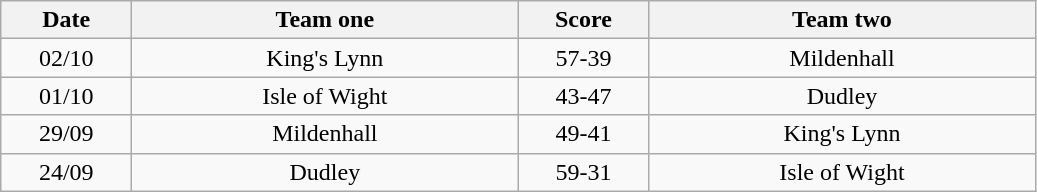<table class="wikitable" style="text-align: center">
<tr>
<th width=80>Date</th>
<th width=250>Team one</th>
<th width=80>Score</th>
<th width=250>Team two</th>
</tr>
<tr>
<td>02/10</td>
<td>King's Lynn</td>
<td>57-39</td>
<td>Mildenhall</td>
</tr>
<tr>
<td>01/10</td>
<td>Isle of Wight</td>
<td>43-47</td>
<td>Dudley</td>
</tr>
<tr>
<td>29/09</td>
<td>Mildenhall</td>
<td>49-41</td>
<td>King's Lynn</td>
</tr>
<tr>
<td>24/09</td>
<td>Dudley</td>
<td>59-31</td>
<td>Isle of Wight</td>
</tr>
</table>
